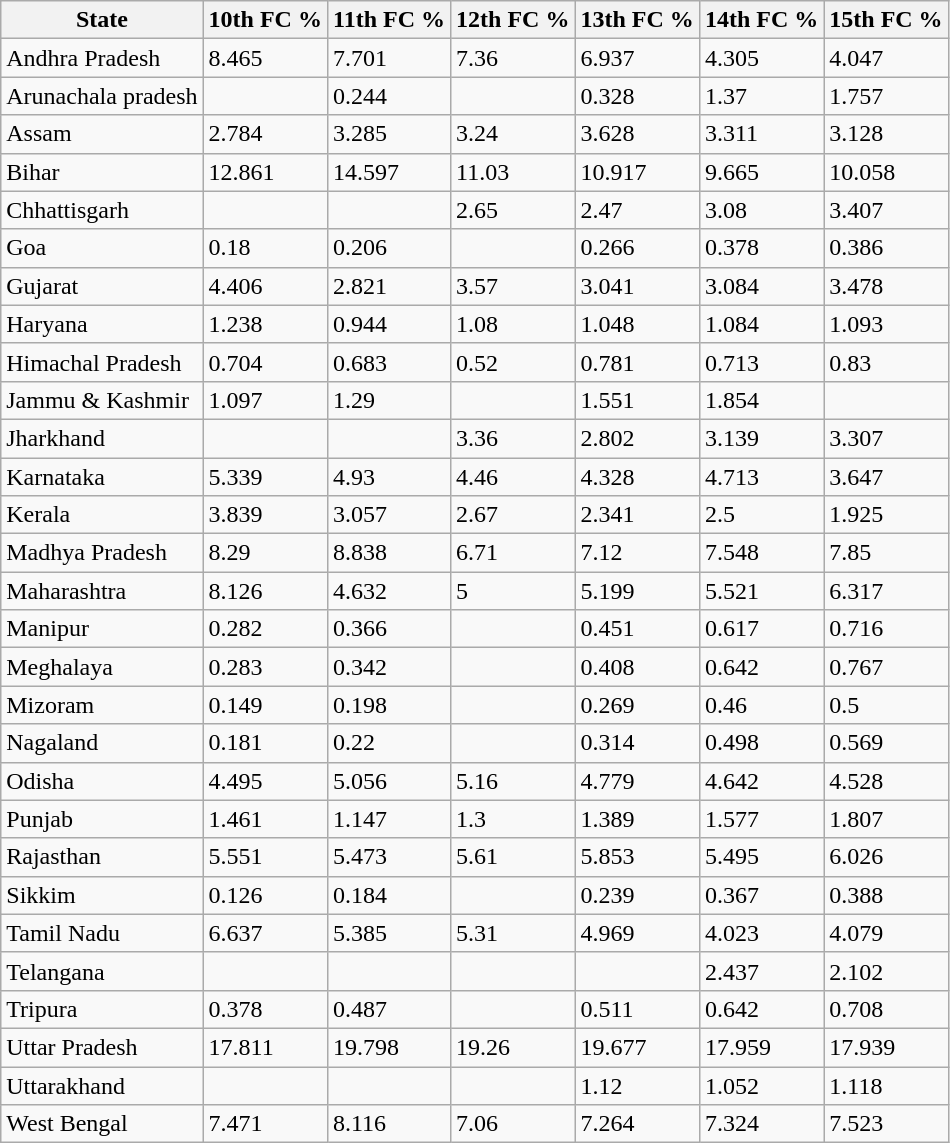<table class="wikitable sortable">
<tr>
<th>State</th>
<th>10th FC %</th>
<th>11th FC %</th>
<th>12th FC %</th>
<th>13th FC %</th>
<th>14th FC %</th>
<th>15th FC %</th>
</tr>
<tr>
<td>Andhra Pradesh</td>
<td>8.465</td>
<td>7.701</td>
<td>7.36</td>
<td>6.937</td>
<td>4.305</td>
<td>4.047</td>
</tr>
<tr>
<td>Arunachala pradesh</td>
<td></td>
<td>0.244</td>
<td></td>
<td>0.328</td>
<td>1.37</td>
<td>1.757</td>
</tr>
<tr>
<td>Assam</td>
<td>2.784</td>
<td>3.285</td>
<td>3.24</td>
<td>3.628</td>
<td>3.311</td>
<td>3.128</td>
</tr>
<tr>
<td>Bihar</td>
<td>12.861</td>
<td>14.597</td>
<td>11.03</td>
<td>10.917</td>
<td>9.665</td>
<td>10.058</td>
</tr>
<tr>
<td>Chhattisgarh</td>
<td></td>
<td></td>
<td>2.65</td>
<td>2.47</td>
<td>3.08</td>
<td>3.407</td>
</tr>
<tr>
<td>Goa</td>
<td>0.18</td>
<td>0.206</td>
<td></td>
<td>0.266</td>
<td>0.378</td>
<td>0.386</td>
</tr>
<tr>
<td>Gujarat</td>
<td>4.406</td>
<td>2.821</td>
<td>3.57</td>
<td>3.041</td>
<td>3.084</td>
<td>3.478</td>
</tr>
<tr>
<td>Haryana</td>
<td>1.238</td>
<td>0.944</td>
<td>1.08</td>
<td>1.048</td>
<td>1.084</td>
<td>1.093</td>
</tr>
<tr>
<td>Himachal Pradesh</td>
<td>0.704</td>
<td>0.683</td>
<td>0.52</td>
<td>0.781</td>
<td>0.713</td>
<td>0.83</td>
</tr>
<tr>
<td>Jammu & Kashmir</td>
<td>1.097</td>
<td>1.29</td>
<td></td>
<td>1.551</td>
<td>1.854</td>
<td></td>
</tr>
<tr>
<td>Jharkhand</td>
<td></td>
<td></td>
<td>3.36</td>
<td>2.802</td>
<td>3.139</td>
<td>3.307</td>
</tr>
<tr>
<td>Karnataka</td>
<td>5.339</td>
<td>4.93</td>
<td>4.46</td>
<td>4.328</td>
<td>4.713</td>
<td>3.647</td>
</tr>
<tr>
<td>Kerala</td>
<td>3.839</td>
<td>3.057</td>
<td>2.67</td>
<td>2.341</td>
<td>2.5</td>
<td>1.925</td>
</tr>
<tr>
<td>Madhya Pradesh</td>
<td>8.29</td>
<td>8.838</td>
<td>6.71</td>
<td>7.12</td>
<td>7.548</td>
<td>7.85</td>
</tr>
<tr>
<td>Maharashtra</td>
<td>8.126</td>
<td>4.632</td>
<td>5</td>
<td>5.199</td>
<td>5.521</td>
<td>6.317</td>
</tr>
<tr>
<td>Manipur</td>
<td>0.282</td>
<td>0.366</td>
<td></td>
<td>0.451</td>
<td>0.617</td>
<td>0.716</td>
</tr>
<tr>
<td>Meghalaya</td>
<td>0.283</td>
<td>0.342</td>
<td></td>
<td>0.408</td>
<td>0.642</td>
<td>0.767</td>
</tr>
<tr>
<td>Mizoram</td>
<td>0.149</td>
<td>0.198</td>
<td></td>
<td>0.269</td>
<td>0.46</td>
<td>0.5</td>
</tr>
<tr>
<td>Nagaland</td>
<td>0.181</td>
<td>0.22</td>
<td></td>
<td>0.314</td>
<td>0.498</td>
<td>0.569</td>
</tr>
<tr>
<td>Odisha</td>
<td>4.495</td>
<td>5.056</td>
<td>5.16</td>
<td>4.779</td>
<td>4.642</td>
<td>4.528</td>
</tr>
<tr>
<td>Punjab</td>
<td>1.461</td>
<td>1.147</td>
<td>1.3</td>
<td>1.389</td>
<td>1.577</td>
<td>1.807</td>
</tr>
<tr>
<td>Rajasthan</td>
<td>5.551</td>
<td>5.473</td>
<td>5.61</td>
<td>5.853</td>
<td>5.495</td>
<td>6.026</td>
</tr>
<tr>
<td>Sikkim</td>
<td>0.126</td>
<td>0.184</td>
<td></td>
<td>0.239</td>
<td>0.367</td>
<td>0.388</td>
</tr>
<tr>
<td>Tamil Nadu</td>
<td>6.637</td>
<td>5.385</td>
<td>5.31</td>
<td>4.969</td>
<td>4.023</td>
<td>4.079</td>
</tr>
<tr>
<td>Telangana</td>
<td></td>
<td></td>
<td></td>
<td></td>
<td>2.437</td>
<td>2.102</td>
</tr>
<tr>
<td>Tripura</td>
<td>0.378</td>
<td>0.487</td>
<td></td>
<td>0.511</td>
<td>0.642</td>
<td>0.708</td>
</tr>
<tr>
<td>Uttar Pradesh</td>
<td>17.811</td>
<td>19.798</td>
<td>19.26</td>
<td>19.677</td>
<td>17.959</td>
<td>17.939</td>
</tr>
<tr>
<td>Uttarakhand</td>
<td></td>
<td></td>
<td></td>
<td>1.12</td>
<td>1.052</td>
<td>1.118</td>
</tr>
<tr>
<td>West Bengal</td>
<td>7.471</td>
<td>8.116</td>
<td>7.06</td>
<td>7.264</td>
<td>7.324</td>
<td>7.523</td>
</tr>
</table>
